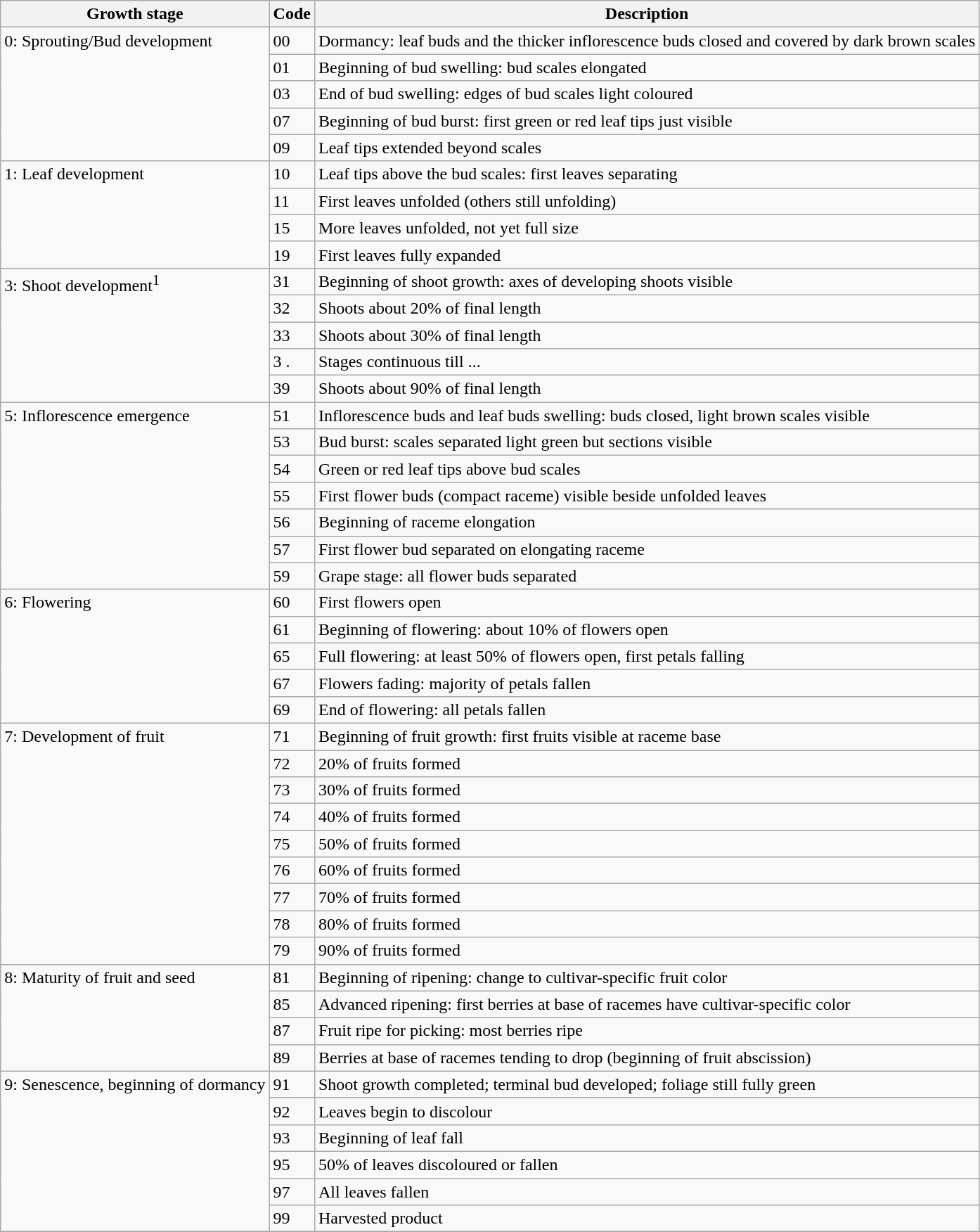<table class="wikitable" style="clear">
<tr>
<th>Growth stage</th>
<th>Code</th>
<th>Description</th>
</tr>
<tr>
<td rowspan="5" style="vertical-align:top">0: Sprouting/Bud development</td>
<td>00</td>
<td>Dormancy: leaf buds and the thicker inflorescence buds closed and covered by dark brown scales</td>
</tr>
<tr>
<td>01</td>
<td>Beginning of bud swelling: bud scales elongated</td>
</tr>
<tr>
<td>03</td>
<td>End of bud swelling: edges of bud scales light coloured</td>
</tr>
<tr>
<td>07</td>
<td>Beginning of bud burst: first green or red leaf tips just visible</td>
</tr>
<tr>
<td>09</td>
<td>Leaf tips extended beyond scales</td>
</tr>
<tr>
<td rowspan="4" style="vertical-align:top">1: Leaf development</td>
<td>10</td>
<td>Leaf tips above the bud scales: first leaves separating</td>
</tr>
<tr>
<td>11</td>
<td>First leaves unfolded (others still unfolding)</td>
</tr>
<tr>
<td>15</td>
<td>More leaves unfolded, not yet full size</td>
</tr>
<tr>
<td>19</td>
<td>First leaves fully expanded</td>
</tr>
<tr>
<td rowspan="5" style="vertical-align:top">3: Shoot development<sup>1</sup></td>
<td>31</td>
<td>Beginning of shoot growth: axes of developing shoots visible</td>
</tr>
<tr>
<td>32</td>
<td>Shoots about 20% of final length</td>
</tr>
<tr>
<td>33</td>
<td>Shoots about 30% of final length</td>
</tr>
<tr>
<td>3 .</td>
<td>Stages continuous till ...</td>
</tr>
<tr>
<td>39</td>
<td>Shoots about 90% of final length</td>
</tr>
<tr>
<td rowspan="7" style="vertical-align:top">5: Inflorescence emergence</td>
<td>51</td>
<td>Inflorescence buds and leaf buds swelling: buds closed, light brown scales visible</td>
</tr>
<tr>
<td>53</td>
<td>Bud burst: scales separated light green but sections visible</td>
</tr>
<tr>
<td>54</td>
<td>Green or red leaf tips above bud scales</td>
</tr>
<tr>
<td>55</td>
<td>First flower buds (compact raceme) visible beside unfolded leaves</td>
</tr>
<tr>
<td>56</td>
<td>Beginning of raceme elongation</td>
</tr>
<tr>
<td>57</td>
<td>First flower bud separated on elongating raceme</td>
</tr>
<tr>
<td>59</td>
<td>Grape stage: all flower buds separated</td>
</tr>
<tr>
<td rowspan="5" style="vertical-align:top">6: Flowering</td>
<td>60</td>
<td>First flowers open</td>
</tr>
<tr>
<td>61</td>
<td>Beginning of flowering: about 10% of flowers open</td>
</tr>
<tr>
<td>65</td>
<td>Full flowering: at least 50% of flowers open, first petals falling</td>
</tr>
<tr>
<td>67</td>
<td>Flowers fading: majority of petals fallen</td>
</tr>
<tr>
<td>69</td>
<td>End of flowering: all petals fallen</td>
</tr>
<tr>
<td rowspan="9" style="vertical-align:top">7: Development of fruit</td>
<td>71</td>
<td>Beginning of fruit growth: first fruits visible at raceme base</td>
</tr>
<tr>
<td>72</td>
<td>20% of fruits formed</td>
</tr>
<tr>
<td>73</td>
<td>30% of fruits formed</td>
</tr>
<tr>
<td>74</td>
<td>40% of fruits formed</td>
</tr>
<tr>
<td>75</td>
<td>50% of fruits formed</td>
</tr>
<tr>
<td>76</td>
<td>60% of fruits formed</td>
</tr>
<tr>
<td>77</td>
<td>70% of fruits formed</td>
</tr>
<tr>
<td>78</td>
<td>80% of fruits formed</td>
</tr>
<tr>
<td>79</td>
<td>90% of fruits formed</td>
</tr>
<tr>
<td rowspan="4" style="vertical-align:top">8: Maturity of fruit and seed</td>
<td>81</td>
<td>Beginning of ripening: change to cultivar-specific fruit color</td>
</tr>
<tr>
<td>85</td>
<td>Advanced ripening: first berries at base of racemes have cultivar-specific color</td>
</tr>
<tr>
<td>87</td>
<td>Fruit ripe for picking: most berries ripe</td>
</tr>
<tr>
<td>89</td>
<td>Berries at base of racemes tending to drop (beginning of fruit abscission)</td>
</tr>
<tr>
<td rowspan="6" style="vertical-align:top">9: Senescence, beginning of dormancy</td>
<td>91</td>
<td>Shoot growth completed; terminal bud developed; foliage still fully green</td>
</tr>
<tr>
<td>92</td>
<td>Leaves begin to discolour</td>
</tr>
<tr>
<td>93</td>
<td>Beginning of leaf fall</td>
</tr>
<tr>
<td>95</td>
<td>50% of leaves discoloured or fallen</td>
</tr>
<tr>
<td>97</td>
<td>All leaves fallen</td>
</tr>
<tr>
<td>99</td>
<td>Harvested product</td>
</tr>
<tr>
</tr>
</table>
